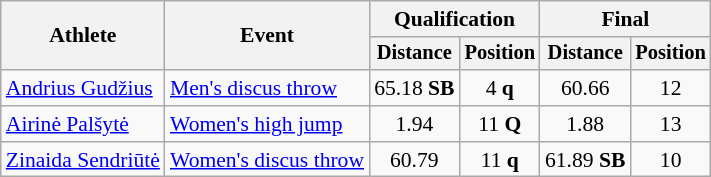<table class=wikitable style="font-size:90%">
<tr>
<th rowspan="2">Athlete</th>
<th rowspan="2">Event</th>
<th colspan="2">Qualification</th>
<th colspan="2">Final</th>
</tr>
<tr style="font-size:95%">
<th>Distance</th>
<th>Position</th>
<th>Distance</th>
<th>Position</th>
</tr>
<tr align=center>
<td align=left><a href='#'>Andrius Gudžius</a></td>
<td align=left><a href='#'>Men's discus throw</a></td>
<td>65.18 <strong>SB</strong></td>
<td>4 <strong>q</strong></td>
<td>60.66</td>
<td>12</td>
</tr>
<tr align=center>
<td align=left><a href='#'>Airinė Palšytė</a></td>
<td align=left><a href='#'>Women's high jump</a></td>
<td>1.94</td>
<td>11 <strong>Q</strong></td>
<td>1.88</td>
<td>13</td>
</tr>
<tr align=center>
<td align=left><a href='#'>Zinaida Sendriūtė</a></td>
<td align=left><a href='#'>Women's discus throw</a></td>
<td>60.79</td>
<td>11 <strong>q</strong></td>
<td>61.89 <strong>SB</strong></td>
<td>10</td>
</tr>
</table>
